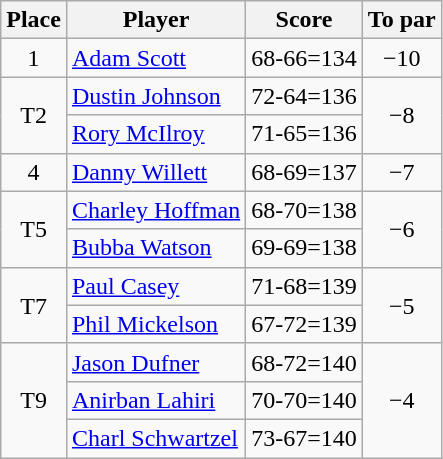<table class="wikitable">
<tr>
<th>Place</th>
<th>Player</th>
<th>Score</th>
<th>To par</th>
</tr>
<tr>
<td align=center>1</td>
<td> <a href='#'>Adam Scott</a></td>
<td>68-66=134</td>
<td align=center>−10</td>
</tr>
<tr>
<td rowspan=2 align=center>T2</td>
<td> <a href='#'>Dustin Johnson</a></td>
<td>72-64=136</td>
<td rowspan=2 align=center>−8</td>
</tr>
<tr>
<td> <a href='#'>Rory McIlroy</a></td>
<td>71-65=136</td>
</tr>
<tr>
<td align=center>4</td>
<td> <a href='#'>Danny Willett</a></td>
<td>68-69=137</td>
<td align=center>−7</td>
</tr>
<tr>
<td rowspan=2 align=center>T5</td>
<td> <a href='#'>Charley Hoffman</a></td>
<td>68-70=138</td>
<td rowspan=2 align=center>−6</td>
</tr>
<tr>
<td> <a href='#'>Bubba Watson</a></td>
<td>69-69=138</td>
</tr>
<tr>
<td rowspan=2 align=center>T7</td>
<td> <a href='#'>Paul Casey</a></td>
<td>71-68=139</td>
<td rowspan=2 align=center>−5</td>
</tr>
<tr>
<td> <a href='#'>Phil Mickelson</a></td>
<td>67-72=139</td>
</tr>
<tr>
<td rowspan=3 align=center>T9</td>
<td> <a href='#'>Jason Dufner</a></td>
<td>68-72=140</td>
<td rowspan=3 align=center>−4</td>
</tr>
<tr>
<td> <a href='#'>Anirban Lahiri</a></td>
<td>70-70=140</td>
</tr>
<tr>
<td> <a href='#'>Charl Schwartzel</a></td>
<td>73-67=140</td>
</tr>
</table>
